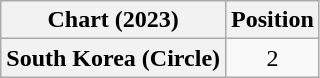<table class="wikitable plainrowheaders" style="text-align:center">
<tr>
<th scope="col">Chart (2023)</th>
<th scope="col">Position</th>
</tr>
<tr>
<th scope="row">South Korea (Circle)</th>
<td>2</td>
</tr>
</table>
